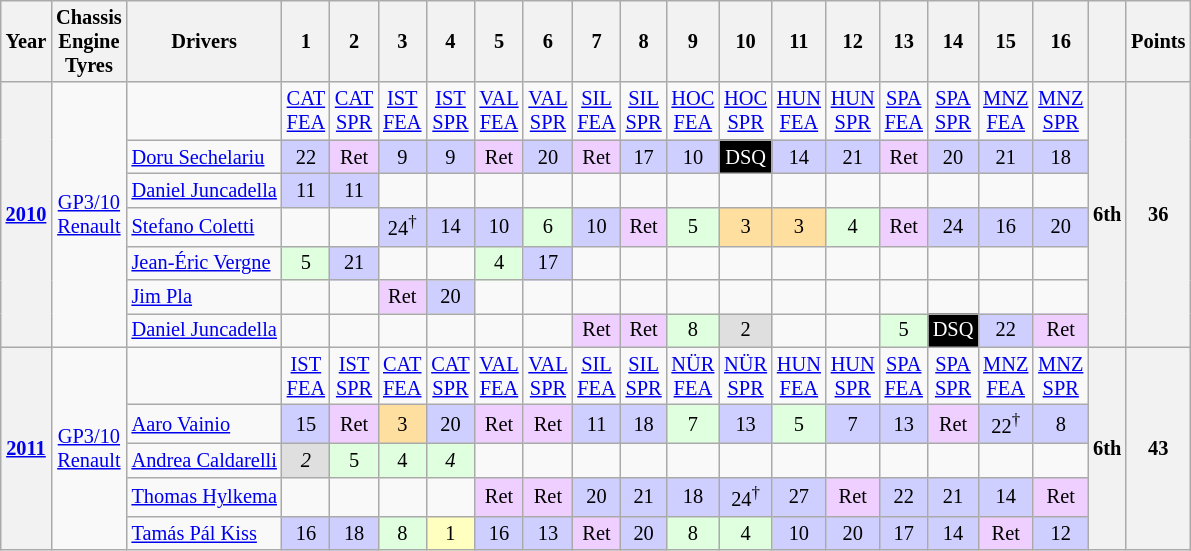<table class="wikitable" style="text-align:center; font-size:85%;">
<tr>
<th>Year</th>
<th>Chassis<br>Engine<br>Tyres</th>
<th>Drivers</th>
<th>1</th>
<th>2</th>
<th>3</th>
<th>4</th>
<th>5</th>
<th>6</th>
<th>7</th>
<th>8</th>
<th>9</th>
<th>10</th>
<th>11</th>
<th>12</th>
<th>13</th>
<th>14</th>
<th>15</th>
<th>16</th>
<th></th>
<th>Points</th>
</tr>
<tr>
<th rowspan=7><a href='#'>2010</a></th>
<td rowspan=7><a href='#'>GP3/10</a><br><a href='#'>Renault</a><br></td>
<td></td>
<td><a href='#'>CAT<br>FEA</a></td>
<td><a href='#'>CAT<br>SPR</a></td>
<td><a href='#'>IST<br>FEA</a></td>
<td><a href='#'>IST<br>SPR</a></td>
<td><a href='#'>VAL<br>FEA</a></td>
<td><a href='#'>VAL<br>SPR</a></td>
<td><a href='#'>SIL<br>FEA</a></td>
<td><a href='#'>SIL<br>SPR</a></td>
<td><a href='#'>HOC<br>FEA</a></td>
<td><a href='#'>HOC<br>SPR</a></td>
<td><a href='#'>HUN<br>FEA</a></td>
<td><a href='#'>HUN<br>SPR</a></td>
<td><a href='#'>SPA<br>FEA</a></td>
<td><a href='#'>SPA<br>SPR</a></td>
<td><a href='#'>MNZ<br>FEA</a></td>
<td><a href='#'>MNZ<br>SPR</a></td>
<th rowspan=7>6th</th>
<th rowspan=7>36</th>
</tr>
<tr>
<td align="left"> <a href='#'>Doru Sechelariu</a></td>
<td bgcolor="#CFCFFF">22</td>
<td bgcolor="#EFCFFF">Ret</td>
<td bgcolor="#CFCFFF">9</td>
<td bgcolor="#CFCFFF">9</td>
<td bgcolor="#EFCFFF">Ret</td>
<td bgcolor="#CFCFFF">20</td>
<td bgcolor="#EFCFFF">Ret</td>
<td bgcolor="#CFCFFF">17</td>
<td bgcolor="#CFCFFF">10</td>
<td style="background:#000000; color:white">DSQ</td>
<td bgcolor="#CFCFFF">14</td>
<td bgcolor="#CFCFFF">21</td>
<td bgcolor="#EFCFFF">Ret</td>
<td bgcolor="#CFCFFF">20</td>
<td bgcolor="#CFCFFF">21</td>
<td bgcolor="#CFCFFF">18</td>
</tr>
<tr>
<td align="left"> <a href='#'>Daniel Juncadella</a></td>
<td bgcolor="#CFCFFF">11</td>
<td bgcolor="#CFCFFF">11</td>
<td></td>
<td></td>
<td></td>
<td></td>
<td></td>
<td></td>
<td></td>
<td></td>
<td></td>
<td></td>
<td></td>
<td></td>
<td></td>
<td></td>
</tr>
<tr>
<td align="left"> <a href='#'>Stefano Coletti</a></td>
<td></td>
<td></td>
<td bgcolor="#CFCFFF">24<sup>†</sup></td>
<td bgcolor="#CFCFFF">14</td>
<td bgcolor="#CFCFFF">10</td>
<td bgcolor="#DFFFDF">6</td>
<td bgcolor="#CFCFFF">10</td>
<td bgcolor="#EFCFFF">Ret</td>
<td bgcolor="#DFFFDF">5</td>
<td bgcolor="#FFDF9F">3</td>
<td bgcolor="#FFDF9F">3</td>
<td bgcolor="#DFFFDF">4</td>
<td bgcolor="#EFCFFF">Ret</td>
<td bgcolor="#CFCFFF">24</td>
<td bgcolor="#CFCFFF">16</td>
<td bgcolor="#CFCFFF">20</td>
</tr>
<tr>
<td align="left"> <a href='#'>Jean-Éric Vergne</a></td>
<td bgcolor="#DFFFDF">5</td>
<td bgcolor="#CFCFFF">21</td>
<td></td>
<td></td>
<td bgcolor="#DFFFDF">4</td>
<td bgcolor="#CFCFFF">17</td>
<td></td>
<td></td>
<td></td>
<td></td>
<td></td>
<td></td>
<td></td>
<td></td>
<td></td>
<td></td>
</tr>
<tr>
<td align="left"> <a href='#'>Jim Pla</a></td>
<td></td>
<td></td>
<td bgcolor="#EFCFFF">Ret</td>
<td bgcolor="#CFCFFF">20</td>
<td></td>
<td></td>
<td></td>
<td></td>
<td></td>
<td></td>
<td></td>
<td></td>
<td></td>
<td></td>
<td></td>
<td></td>
</tr>
<tr>
<td align="left"> <a href='#'>Daniel Juncadella</a></td>
<td></td>
<td></td>
<td></td>
<td></td>
<td></td>
<td></td>
<td bgcolor="#EFCFFF">Ret</td>
<td bgcolor="#EFCFFF">Ret</td>
<td bgcolor="#DFFFDF">8</td>
<td bgcolor="#DFDFDF">2</td>
<td></td>
<td></td>
<td bgcolor="#DFFFDF">5</td>
<td style="background:#000000; color:white">DSQ</td>
<td bgcolor="#CFCFFF">22</td>
<td bgcolor="#EFCFFF">Ret</td>
</tr>
<tr>
<th rowspan=5><a href='#'>2011</a></th>
<td rowspan=5><a href='#'>GP3/10</a><br><a href='#'>Renault</a><br></td>
<td></td>
<td><a href='#'>IST<br>FEA</a></td>
<td><a href='#'>IST<br>SPR</a></td>
<td><a href='#'>CAT<br>FEA</a></td>
<td><a href='#'>CAT<br>SPR</a></td>
<td><a href='#'>VAL<br>FEA</a></td>
<td><a href='#'>VAL<br>SPR</a></td>
<td><a href='#'>SIL<br>FEA</a></td>
<td><a href='#'>SIL<br>SPR</a></td>
<td><a href='#'>NÜR<br>FEA</a></td>
<td><a href='#'>NÜR<br>SPR</a></td>
<td><a href='#'>HUN<br>FEA</a></td>
<td><a href='#'>HUN<br>SPR</a></td>
<td><a href='#'>SPA<br>FEA</a></td>
<td><a href='#'>SPA<br>SPR</a></td>
<td><a href='#'>MNZ<br>FEA</a></td>
<td><a href='#'>MNZ<br>SPR</a></td>
<th rowspan=5>6th</th>
<th rowspan=5>43</th>
</tr>
<tr>
<td align="left"> <a href='#'>Aaro Vainio</a></td>
<td bgcolor="#CFCFFF">15</td>
<td bgcolor="#EFCFFF">Ret</td>
<td bgcolor="#FFDF9F">3</td>
<td bgcolor="#CFCFFF">20</td>
<td bgcolor="#EFCFFF">Ret</td>
<td bgcolor="#EFCFFF">Ret</td>
<td bgcolor="#CFCFFF">11</td>
<td bgcolor="#CFCFFF">18</td>
<td bgcolor="#DFFFDF">7</td>
<td bgcolor="#CFCFFF">13</td>
<td bgcolor="#DFFFDF">5</td>
<td bgcolor="#CFCFFF">7</td>
<td bgcolor="#CFCFFF">13</td>
<td bgcolor="#EFCFFF">Ret</td>
<td bgcolor="#CFCFFF">22<sup>†</sup></td>
<td bgcolor="#CFCFFF">8</td>
</tr>
<tr>
<td align="left"> <a href='#'>Andrea Caldarelli</a></td>
<td bgcolor="#DFDFDF"><em>2</em></td>
<td bgcolor="#DFFFDF">5</td>
<td bgcolor="#DFFFDF">4</td>
<td bgcolor="#DFFFDF"><em>4</em></td>
<td></td>
<td></td>
<td></td>
<td></td>
<td></td>
<td></td>
<td></td>
<td></td>
<td></td>
<td></td>
<td></td>
<td></td>
</tr>
<tr>
<td align="left"> <a href='#'>Thomas Hylkema</a></td>
<td></td>
<td></td>
<td></td>
<td></td>
<td bgcolor="#EFCFFF">Ret</td>
<td bgcolor="#EFCFFF">Ret</td>
<td bgcolor="#CFCFFF">20</td>
<td bgcolor="#CFCFFF">21</td>
<td bgcolor="#CFCFFF">18</td>
<td bgcolor="#CFCFFF">24<sup>†</sup></td>
<td bgcolor="#CFCFFF">27</td>
<td bgcolor="#EFCFFF">Ret</td>
<td bgcolor="#CFCFFF">22</td>
<td bgcolor="#CFCFFF">21</td>
<td bgcolor="#CFCFFF">14</td>
<td bgcolor="#EFCFFF">Ret</td>
</tr>
<tr>
<td align="left"> <a href='#'>Tamás Pál Kiss</a></td>
<td bgcolor="#CFCFFF">16</td>
<td bgcolor="#CFCFFF">18</td>
<td bgcolor="#DFFFDF">8</td>
<td bgcolor="#FFFFBF">1</td>
<td bgcolor="#CFCFFF">16</td>
<td bgcolor="#CFCFFF">13</td>
<td bgcolor="#EFCFFF">Ret</td>
<td bgcolor="#CFCFFF">20</td>
<td bgcolor="#DFFFDF">8</td>
<td bgcolor="#DFFFDF">4</td>
<td bgcolor="#CFCFFF">10</td>
<td bgcolor="#CFCFFF">20</td>
<td bgcolor="#CFCFFF">17</td>
<td bgcolor="#CFCFFF">14</td>
<td bgcolor="#EFCFFF">Ret</td>
<td bgcolor="#CFCFFF">12</td>
</tr>
</table>
